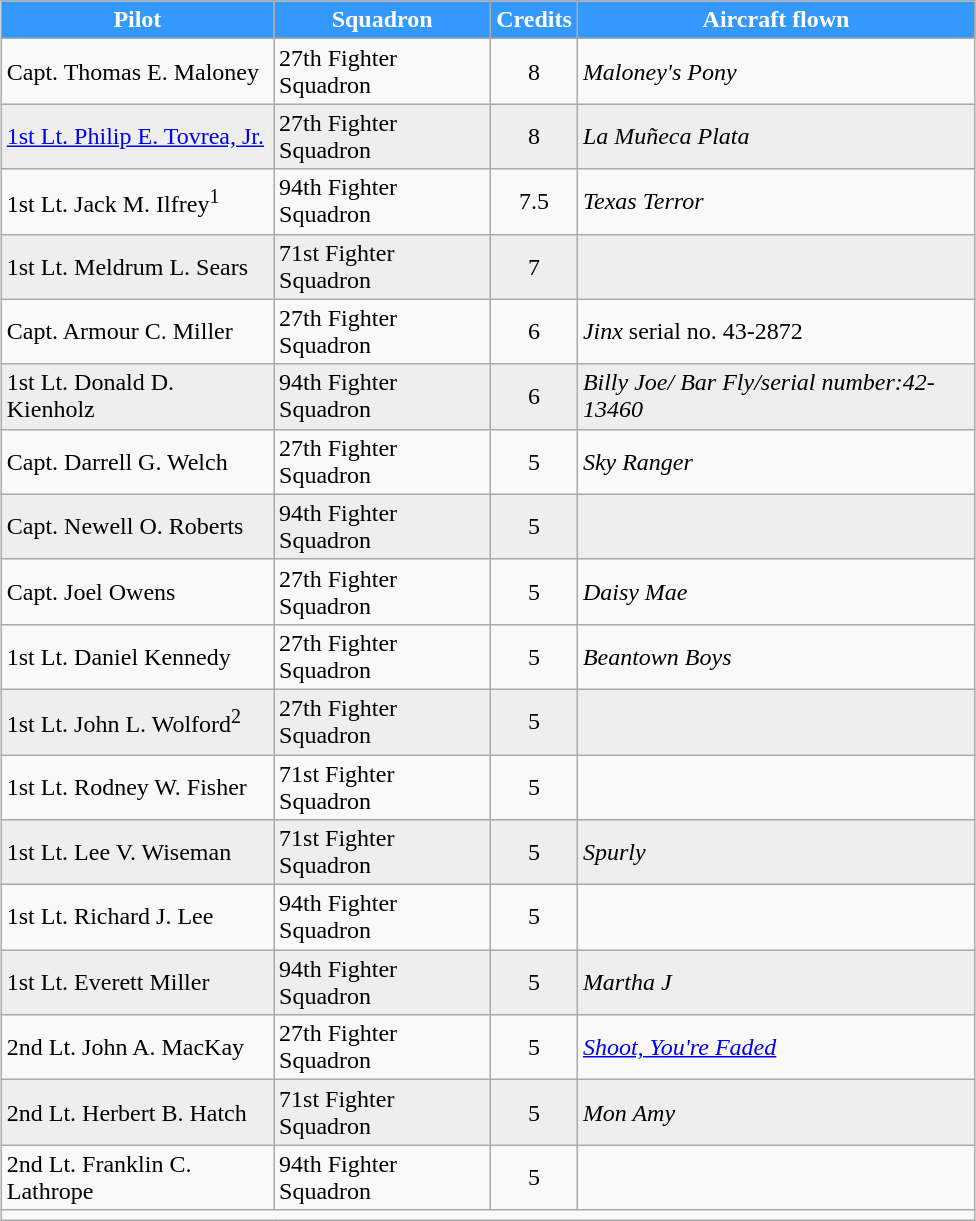<table class="wikitable" style="margin:0.5em auto; width:650px;">
<tr>
<th style="background:#39f; color:white;">Pilot</th>
<th style="background:#39f; color:white;">Squadron</th>
<th style="background:#39f; color:white;">Credits</th>
<th style="background:#39f; color:white;">Aircraft flown</th>
</tr>
<tr>
<td>Capt. Thomas E. Maloney</td>
<td>27th Fighter Squadron</td>
<td align=center>8</td>
<td><em>Maloney's Pony</em></td>
</tr>
<tr style="background:#eee;">
<td><a href='#'>1st Lt. Philip E. Tovrea, Jr.</a></td>
<td>27th Fighter Squadron</td>
<td align=center>8</td>
<td><em>La Muñeca Plata</em></td>
</tr>
<tr>
<td>1st Lt. Jack M. Ilfrey<sup>1</sup></td>
<td>94th Fighter Squadron</td>
<td align=center>7.5</td>
<td><em>Texas Terror</em></td>
</tr>
<tr style="background:#eee;">
<td>1st Lt. Meldrum L. Sears</td>
<td>71st Fighter Squadron</td>
<td align=center>7</td>
<td></td>
</tr>
<tr>
<td>Capt. Armour C. Miller</td>
<td>27th Fighter Squadron</td>
<td align=center>6</td>
<td><em>Jinx</em> serial no. 43-2872</td>
</tr>
<tr style="background:#eee;">
<td>1st Lt. Donald D. Kienholz</td>
<td>94th Fighter Squadron</td>
<td align=center>6</td>
<td><em>Billy Joe/ Bar Fly/serial number:42-13460</em></td>
</tr>
<tr Capt.>
<td>Capt. Darrell G. Welch</td>
<td>27th Fighter Squadron</td>
<td align=center>5</td>
<td><em>Sky Ranger</em></td>
</tr>
<tr style="background:#eee;">
<td>Capt. Newell O. Roberts</td>
<td>94th Fighter Squadron</td>
<td align=center>5</td>
<td></td>
</tr>
<tr>
<td>Capt. Joel Owens</td>
<td>27th Fighter Squadron</td>
<td align=center>5</td>
<td><em>Daisy Mae</em></td>
</tr>
<tr>
<td>1st Lt. Daniel Kennedy</td>
<td>27th Fighter Squadron</td>
<td align=center>5</td>
<td><em>Beantown Boys</em></td>
</tr>
<tr style="background:#eee;">
<td>1st Lt. John L. Wolford<sup>2</sup></td>
<td>27th Fighter Squadron</td>
<td align=center>5</td>
<td></td>
</tr>
<tr>
<td>1st Lt. Rodney W. Fisher</td>
<td>71st Fighter Squadron</td>
<td align=center>5</td>
<td></td>
</tr>
<tr style="background:#eee;">
<td>1st Lt. Lee V. Wiseman</td>
<td>71st Fighter Squadron</td>
<td align=center>5</td>
<td><em>Spurly</em></td>
</tr>
<tr>
<td>1st Lt. Richard J. Lee</td>
<td>94th Fighter Squadron</td>
<td align=center>5</td>
<td></td>
</tr>
<tr style="background:#eee;">
<td>1st Lt. Everett Miller</td>
<td>94th Fighter Squadron</td>
<td align=center>5</td>
<td><em>Martha J</em></td>
</tr>
<tr>
<td>2nd Lt. John A. MacKay</td>
<td>27th Fighter Squadron</td>
<td align=center>5</td>
<td><em><a href='#'>Shoot, You're Faded</a></em></td>
</tr>
<tr style="background:#eee;">
<td>2nd Lt. Herbert B. Hatch</td>
<td>71st Fighter Squadron</td>
<td align=center>5</td>
<td><em>Mon Amy</em></td>
</tr>
<tr>
<td>2nd Lt. Franklin C. Lathrope</td>
<td>94th Fighter Squadron</td>
<td align=center>5</td>
<td></td>
</tr>
<tr>
<td colspan=4 style="font-size:88%"></td>
</tr>
</table>
